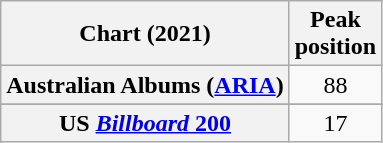<table class="wikitable sortable plainrowheaders" style="text-align:center">
<tr>
<th scope="col">Chart (2021)</th>
<th scope="col">Peak<br>position</th>
</tr>
<tr>
<th scope="row">Australian Albums (<a href='#'>ARIA</a>)</th>
<td>88</td>
</tr>
<tr>
</tr>
<tr>
</tr>
<tr>
</tr>
<tr>
<th scope="row">US <a href='#'><em>Billboard</em> 200</a></th>
<td>17</td>
</tr>
</table>
